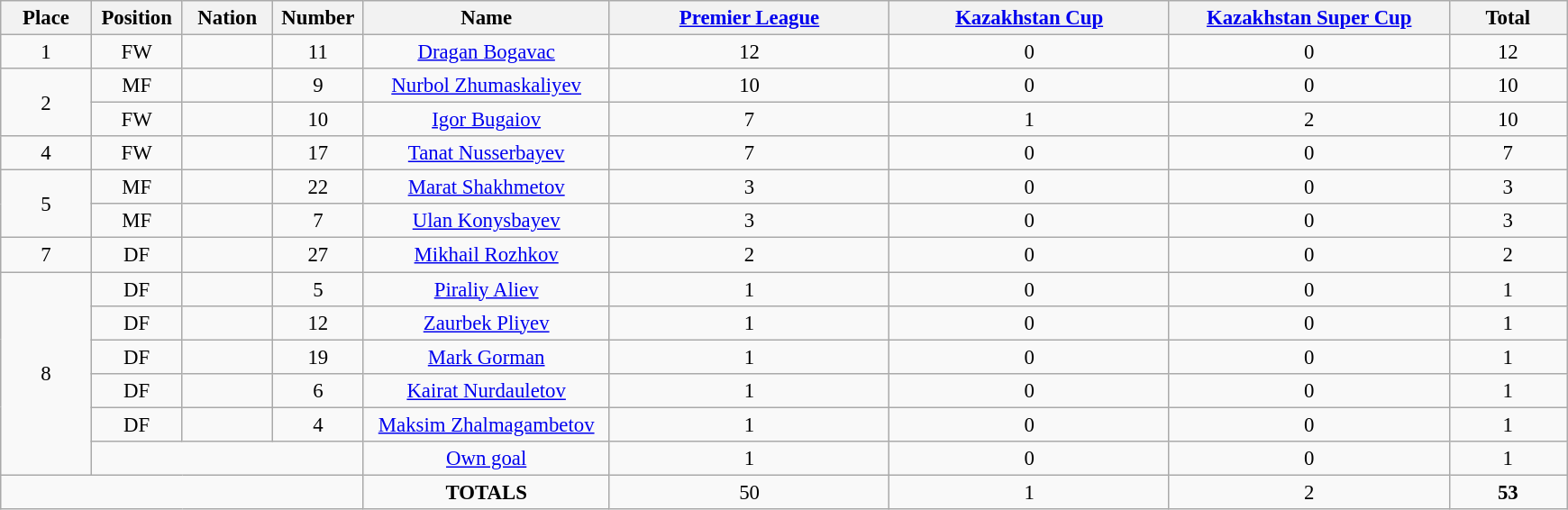<table class="wikitable" style="font-size: 95%; text-align: center;">
<tr>
<th width=60>Place</th>
<th width=60>Position</th>
<th width=60>Nation</th>
<th width=60>Number</th>
<th width=175>Name</th>
<th width=200><a href='#'>Premier League</a></th>
<th width=200><a href='#'>Kazakhstan Cup</a></th>
<th width=200><a href='#'>Kazakhstan Super Cup</a></th>
<th width=80><strong>Total</strong></th>
</tr>
<tr>
<td>1</td>
<td>FW</td>
<td></td>
<td>11</td>
<td><a href='#'>Dragan Bogavac</a></td>
<td>12</td>
<td>0</td>
<td>0</td>
<td>12</td>
</tr>
<tr>
<td rowspan="2">2</td>
<td>MF</td>
<td></td>
<td>9</td>
<td><a href='#'>Nurbol Zhumaskaliyev</a></td>
<td>10</td>
<td>0</td>
<td>0</td>
<td>10</td>
</tr>
<tr>
<td>FW</td>
<td></td>
<td>10</td>
<td><a href='#'>Igor Bugaiov</a></td>
<td>7</td>
<td>1</td>
<td>2</td>
<td>10</td>
</tr>
<tr>
<td>4</td>
<td>FW</td>
<td></td>
<td>17</td>
<td><a href='#'>Tanat Nusserbayev</a></td>
<td>7</td>
<td>0</td>
<td>0</td>
<td>7</td>
</tr>
<tr>
<td rowspan="2">5</td>
<td>MF</td>
<td></td>
<td>22</td>
<td><a href='#'>Marat Shakhmetov</a></td>
<td>3</td>
<td>0</td>
<td>0</td>
<td>3</td>
</tr>
<tr>
<td>MF</td>
<td></td>
<td>7</td>
<td><a href='#'>Ulan Konysbayev</a></td>
<td>3</td>
<td>0</td>
<td>0</td>
<td>3</td>
</tr>
<tr>
<td>7</td>
<td>DF</td>
<td></td>
<td>27</td>
<td><a href='#'>Mikhail Rozhkov</a></td>
<td>2</td>
<td>0</td>
<td>0</td>
<td>2</td>
</tr>
<tr>
<td rowspan="6">8</td>
<td>DF</td>
<td></td>
<td>5</td>
<td><a href='#'>Piraliy Aliev</a></td>
<td>1</td>
<td>0</td>
<td>0</td>
<td>1</td>
</tr>
<tr>
<td>DF</td>
<td></td>
<td>12</td>
<td><a href='#'>Zaurbek Pliyev</a></td>
<td>1</td>
<td>0</td>
<td>0</td>
<td>1</td>
</tr>
<tr>
<td>DF</td>
<td></td>
<td>19</td>
<td><a href='#'>Mark Gorman</a></td>
<td>1</td>
<td>0</td>
<td>0</td>
<td>1</td>
</tr>
<tr>
<td>DF</td>
<td></td>
<td>6</td>
<td><a href='#'>Kairat Nurdauletov</a></td>
<td>1</td>
<td>0</td>
<td>0</td>
<td>1</td>
</tr>
<tr>
<td>DF</td>
<td></td>
<td>4</td>
<td><a href='#'>Maksim Zhalmagambetov</a></td>
<td>1</td>
<td>0</td>
<td>0</td>
<td>1</td>
</tr>
<tr>
<td colspan="3"></td>
<td><a href='#'>Own goal</a></td>
<td>1</td>
<td>0</td>
<td>0</td>
<td>1</td>
</tr>
<tr>
<td colspan="4"></td>
<td><strong>TOTALS</strong></td>
<td>50</td>
<td>1</td>
<td>2</td>
<td><strong>53</strong></td>
</tr>
</table>
